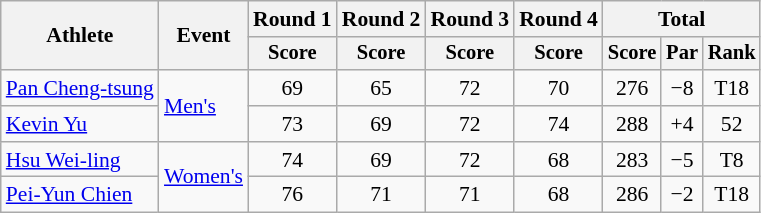<table class = "wikitable" style = "font-size:90%; text-align:center">
<tr>
<th rowspan = "2">Athlete</th>
<th rowspan = "2">Event</th>
<th>Round 1</th>
<th>Round 2</th>
<th>Round 3</th>
<th>Round 4</th>
<th colspan = "3">Total</th>
</tr>
<tr style = font-size:95%>
<th>Score</th>
<th>Score</th>
<th>Score</th>
<th>Score</th>
<th>Score</th>
<th>Par</th>
<th>Rank</th>
</tr>
<tr>
<td align = "left"><a href='#'>Pan Cheng-tsung </a></td>
<td align = "left" rowspan = "2"><a href='#'> Men's</a></td>
<td>69</td>
<td>65</td>
<td>72</td>
<td>70</td>
<td>276</td>
<td>−8</td>
<td>T18</td>
</tr>
<tr>
<td align="left"><a href='#'>Kevin Yu</a></td>
<td>73</td>
<td>69</td>
<td>72</td>
<td>74</td>
<td>288</td>
<td>+4</td>
<td>52</td>
</tr>
<tr>
<td align = "left"><a href='#'>Hsu Wei-ling</a></td>
<td align = "left" rowspan = "2"><a href='#'> Women's</a></td>
<td>74</td>
<td>69</td>
<td>72</td>
<td>68</td>
<td>283</td>
<td>−5</td>
<td>T8</td>
</tr>
<tr>
<td align = "left"><a href='#'>Pei-Yun Chien</a></td>
<td>76</td>
<td>71</td>
<td>71</td>
<td>68</td>
<td>286</td>
<td>−2</td>
<td>T18</td>
</tr>
</table>
